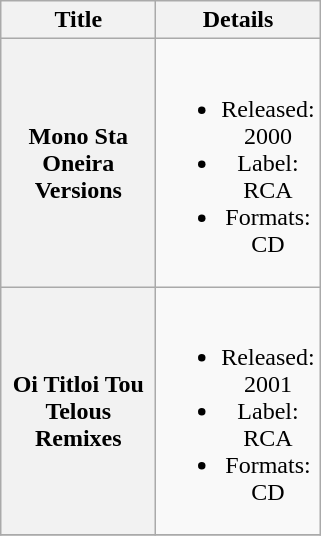<table class="wikitable plainrowheaders" style="text-align:center;">
<tr>
<th scope="col" style="width:6em;">Title</th>
<th scope="col" style="width:6em;">Details</th>
</tr>
<tr>
<th scope="row">Mono Sta Oneira Versions</th>
<td><br><ul><li>Released: 2000</li><li>Label: RCA</li><li>Formats: CD</li></ul></td>
</tr>
<tr>
<th scope="row">Oi Titloi Tou Telous Remixes</th>
<td><br><ul><li>Released: 2001</li><li>Label: RCA</li><li>Formats: CD</li></ul></td>
</tr>
<tr>
</tr>
</table>
